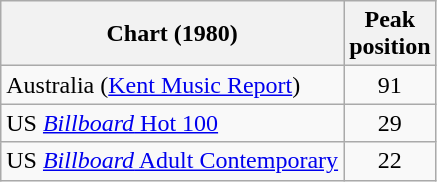<table class="wikitable sortable">
<tr>
<th>Chart (1980)</th>
<th>Peak<br>position</th>
</tr>
<tr>
<td>Australia (<a href='#'>Kent Music Report</a>)</td>
<td style="text-align:center;">91</td>
</tr>
<tr>
<td>US <a href='#'><em>Billboard</em> Hot 100</a></td>
<td style="text-align:center;">29</td>
</tr>
<tr>
<td>US <a href='#'><em>Billboard</em> Adult Contemporary</a></td>
<td style="text-align:center;">22</td>
</tr>
</table>
